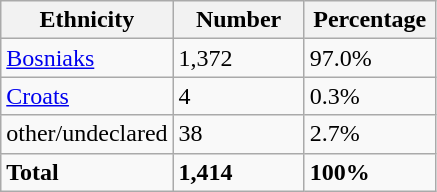<table class="wikitable">
<tr>
<th width="100px">Ethnicity</th>
<th width="80px">Number</th>
<th width="80px">Percentage</th>
</tr>
<tr>
<td><a href='#'>Bosniaks</a></td>
<td>1,372</td>
<td>97.0%</td>
</tr>
<tr>
<td><a href='#'>Croats</a></td>
<td>4</td>
<td>0.3%</td>
</tr>
<tr>
<td>other/undeclared</td>
<td>38</td>
<td>2.7%</td>
</tr>
<tr>
<td><strong>Total</strong></td>
<td><strong>1,414</strong></td>
<td><strong>100%</strong></td>
</tr>
</table>
